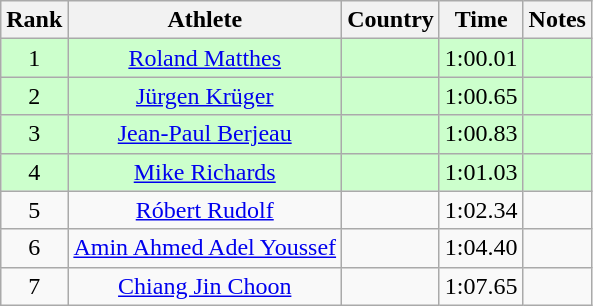<table class="wikitable sortable" style="text-align:center">
<tr>
<th>Rank</th>
<th>Athlete</th>
<th>Country</th>
<th>Time</th>
<th>Notes</th>
</tr>
<tr bgcolor=ccffcc>
<td>1</td>
<td><a href='#'>Roland Matthes</a></td>
<td align=left></td>
<td>1:00.01</td>
<td></td>
</tr>
<tr bgcolor=ccffcc>
<td>2</td>
<td><a href='#'>Jürgen Krüger</a></td>
<td align=left></td>
<td>1:00.65</td>
<td></td>
</tr>
<tr bgcolor=ccffcc>
<td>3</td>
<td><a href='#'>Jean-Paul Berjeau</a></td>
<td align=left></td>
<td>1:00.83</td>
<td></td>
</tr>
<tr bgcolor=ccffcc>
<td>4</td>
<td><a href='#'>Mike Richards</a></td>
<td align=left></td>
<td>1:01.03</td>
<td></td>
</tr>
<tr>
<td>5</td>
<td><a href='#'>Róbert Rudolf</a></td>
<td align=left></td>
<td>1:02.34</td>
<td></td>
</tr>
<tr>
<td>6</td>
<td><a href='#'>Amin Ahmed Adel Youssef</a></td>
<td align=left></td>
<td>1:04.40</td>
<td></td>
</tr>
<tr>
<td>7</td>
<td><a href='#'>Chiang Jin Choon</a></td>
<td align=left></td>
<td>1:07.65</td>
<td></td>
</tr>
</table>
